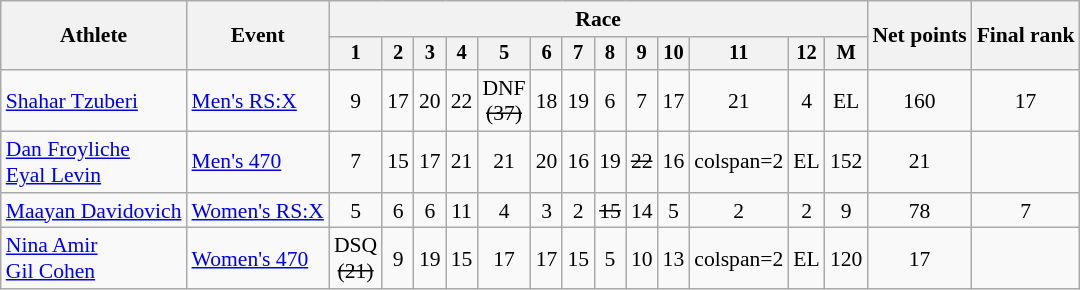<table class="wikitable" style="font-size:90%">
<tr>
<th rowspan="2">Athlete</th>
<th rowspan="2">Event</th>
<th colspan=13>Race</th>
<th rowspan=2>Net points</th>
<th rowspan=2>Final rank</th>
</tr>
<tr style="font-size:95%">
<th>1</th>
<th>2</th>
<th>3</th>
<th>4</th>
<th>5</th>
<th>6</th>
<th>7</th>
<th>8</th>
<th>9</th>
<th>10</th>
<th>11</th>
<th>12</th>
<th>M</th>
</tr>
<tr align=center>
<td align=left><a href='#'>Shahar Tzuberi</a></td>
<td align=left><a href='#'>Men's RS:X</a></td>
<td>9</td>
<td>17</td>
<td>20</td>
<td>22</td>
<td>DNF<br><s>(37)</s></td>
<td>18</td>
<td>19</td>
<td>6</td>
<td>7</td>
<td>17</td>
<td>21</td>
<td>4</td>
<td>EL</td>
<td>160</td>
<td>17</td>
</tr>
<tr align=center>
<td align=left><a href='#'>Dan Froyliche</a><br><a href='#'>Eyal Levin</a></td>
<td align=left><a href='#'>Men's 470</a></td>
<td>7</td>
<td>15</td>
<td>17</td>
<td>21</td>
<td>21</td>
<td>20</td>
<td>16</td>
<td>19</td>
<td><s>22</s></td>
<td>16</td>
<td>colspan=2 </td>
<td>EL</td>
<td>152</td>
<td>21</td>
</tr>
<tr align=center>
<td align=left><a href='#'>Maayan Davidovich</a></td>
<td align=left><a href='#'>Women's RS:X</a></td>
<td>5</td>
<td>6</td>
<td>6</td>
<td>11</td>
<td>4</td>
<td>3</td>
<td>2</td>
<td><s>15</s></td>
<td>14</td>
<td>5</td>
<td>2</td>
<td>2</td>
<td>9</td>
<td>78</td>
<td>7</td>
</tr>
<tr align=center>
<td align=left><a href='#'>Nina Amir</a><br><a href='#'>Gil Cohen</a></td>
<td align=left><a href='#'>Women's 470</a></td>
<td>DSQ<br><s>(21)</s></td>
<td>9</td>
<td>19</td>
<td>15</td>
<td>17</td>
<td>17</td>
<td>15</td>
<td>5</td>
<td>10</td>
<td>13</td>
<td>colspan=2 </td>
<td>EL</td>
<td>120</td>
<td>17</td>
</tr>
</table>
